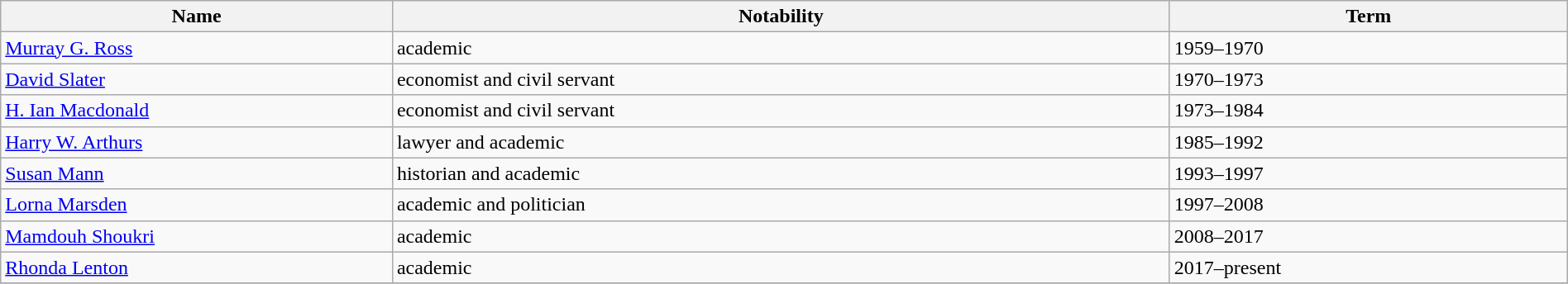<table class="wikitable sortable" style="width: 100%;">
<tr>
<th width = "25%">Name</th>
<th class="unsortable">Notability</th>
<th>Term</th>
</tr>
<tr valign="top">
<td><a href='#'>Murray G. Ross</a></td>
<td>academic</td>
<td>1959–1970</td>
</tr>
<tr valign="top">
<td><a href='#'>David Slater</a></td>
<td>economist and civil servant</td>
<td>1970–1973</td>
</tr>
<tr valign="top">
<td><a href='#'>H. Ian Macdonald</a></td>
<td>economist and civil servant</td>
<td>1973–1984</td>
</tr>
<tr valign="top">
<td><a href='#'>Harry W. Arthurs</a></td>
<td>lawyer and academic</td>
<td>1985–1992</td>
</tr>
<tr valign="top">
<td><a href='#'>Susan Mann</a></td>
<td>historian and academic</td>
<td>1993–1997</td>
</tr>
<tr valign="top">
<td><a href='#'>Lorna Marsden</a></td>
<td>academic and politician</td>
<td>1997–2008</td>
</tr>
<tr valign="top">
<td><a href='#'>Mamdouh Shoukri</a></td>
<td>academic</td>
<td>2008–2017</td>
</tr>
<tr valign="top">
<td><a href='#'>Rhonda Lenton</a></td>
<td>academic</td>
<td>2017–present</td>
</tr>
<tr valign="top">
</tr>
</table>
